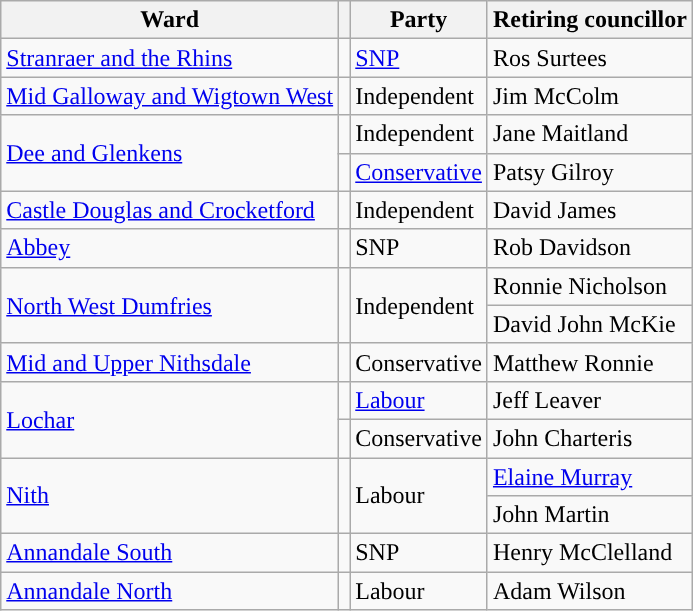<table class="wikitable sortable">
<tr>
<th scope="col">Ward</th>
<th class="unsortable"></th>
<th scope="col">Party</th>
<th scope="col">Retiring councillor</th>
</tr>
<tr>
<td scope="row"><a href='#'>Stranraer and the Rhins</a></td>
<td style="background-color: "></td>
<td><a href='#'>SNP</a></td>
<td>Ros Surtees</td>
</tr>
<tr>
<td scope="row"><a href='#'>Mid Galloway and Wigtown West</a></td>
<td style="background-color: "></td>
<td>Independent</td>
<td>Jim McColm</td>
</tr>
<tr>
<td scope="row" rowspan="2"><a href='#'>Dee and Glenkens</a></td>
<td style="background-color: "></td>
<td>Independent</td>
<td>Jane Maitland</td>
</tr>
<tr>
<td style="background-color: "></td>
<td><a href='#'>Conservative</a></td>
<td>Patsy Gilroy</td>
</tr>
<tr>
<td scope="row"><a href='#'>Castle Douglas and Crocketford</a></td>
<td style="background-color: "></td>
<td>Independent</td>
<td>David James</td>
</tr>
<tr>
<td scope="row"><a href='#'>Abbey</a></td>
<td style="background-color: "></td>
<td>SNP</td>
<td>Rob Davidson</td>
</tr>
<tr>
<td scope="row" rowspan="2"><a href='#'>North West Dumfries</a></td>
<td rowspan="2" style="background-color: "></td>
<td rowspan="2">Independent</td>
<td>Ronnie Nicholson</td>
</tr>
<tr>
<td>David John McKie</td>
</tr>
<tr>
<td scope="row"><a href='#'>Mid and Upper Nithsdale</a></td>
<td style="background-color: "></td>
<td>Conservative</td>
<td>Matthew Ronnie</td>
</tr>
<tr>
<td scope="row" rowspan="2"><a href='#'>Lochar</a></td>
<td style="background-color: "></td>
<td><a href='#'>Labour</a></td>
<td>Jeff Leaver</td>
</tr>
<tr>
<td style="background-color: "></td>
<td>Conservative</td>
<td>John Charteris</td>
</tr>
<tr>
<td scope="row" rowspan="2"><a href='#'>Nith</a></td>
<td rowspan="2" style="background-color: "></td>
<td rowspan="2">Labour</td>
<td><a href='#'>Elaine Murray</a></td>
</tr>
<tr>
<td>John Martin</td>
</tr>
<tr>
<td scope="row"><a href='#'>Annandale South</a></td>
<td style="background-color: "></td>
<td>SNP</td>
<td>Henry McClelland</td>
</tr>
<tr>
<td scope="row"><a href='#'>Annandale North</a></td>
<td style="background-color: "></td>
<td>Labour</td>
<td>Adam Wilson</td>
</tr>
</table>
